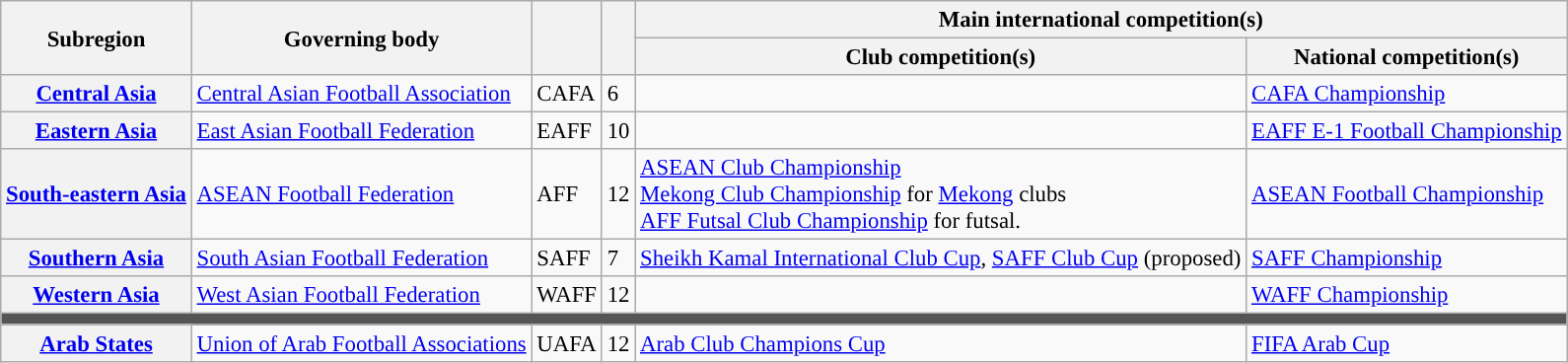<table class="wikitable sortable" style="font-size: 95%;">
<tr>
<th scope="row" rowspan="2">Subregion</th>
<th scope="row" rowspan="2">Governing body</th>
<th scope="row" rowspan="2"></th>
<th scope="row" rowspan="2"></th>
<th scope="row" colspan="2">Main international competition(s)</th>
</tr>
<tr>
<th scope="row">Club competition(s)</th>
<th scope="row">National competition(s)</th>
</tr>
<tr>
<th scope="row"><a href='#'>Central Asia</a></th>
<td> <a href='#'>Central Asian Football Association</a></td>
<td>CAFA</td>
<td>6</td>
<td></td>
<td><a href='#'>CAFA Championship</a></td>
</tr>
<tr>
<th scope="row"><a href='#'>Eastern Asia</a></th>
<td> <a href='#'>East Asian Football Federation</a></td>
<td>EAFF</td>
<td>10</td>
<td></td>
<td><a href='#'>EAFF E-1 Football Championship</a></td>
</tr>
<tr>
<th scope="row"><a href='#'>South-eastern Asia</a></th>
<td> <a href='#'>ASEAN Football Federation</a></td>
<td>AFF</td>
<td>12</td>
<td><a href='#'>ASEAN Club Championship</a><br><a href='#'>Mekong Club Championship</a> for <a href='#'>Mekong</a> clubs<br><a href='#'>AFF Futsal Club Championship</a> for futsal.</td>
<td><a href='#'>ASEAN Football Championship</a></td>
</tr>
<tr>
<th scope="row"><a href='#'>Southern Asia</a></th>
<td> <a href='#'>South Asian Football Federation</a></td>
<td>SAFF</td>
<td>7</td>
<td><a href='#'>Sheikh Kamal International Club Cup</a>, <a href='#'>SAFF Club Cup</a> (proposed)</td>
<td><a href='#'>SAFF Championship</a></td>
</tr>
<tr>
<th scope="row"><a href='#'>Western Asia</a></th>
<td> <a href='#'>West Asian Football Federation</a></td>
<td>WAFF</td>
<td>12</td>
<td></td>
<td><a href='#'>WAFF Championship</a></td>
</tr>
<tr>
<td colspan="6" style="background:#555;"></td>
</tr>
<tr>
<th scope="row"><a href='#'>Arab States</a></th>
<td> <a href='#'>Union of Arab Football Associations</a></td>
<td>UAFA</td>
<td>12</td>
<td><a href='#'>Arab Club Champions Cup</a></td>
<td><a href='#'>FIFA Arab Cup</a></td>
</tr>
</table>
